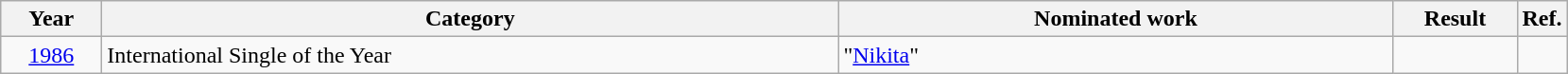<table class=wikitable>
<tr>
<th scope="col" style="width:4em;">Year</th>
<th scope="col" style="width:32em;">Category</th>
<th scope="col" style="width:24em;">Nominated work</th>
<th scope="col" style="width:5em;">Result</th>
<th>Ref.</th>
</tr>
<tr>
<td style="text-align:center;"><a href='#'>1986</a></td>
<td>International Single of the Year</td>
<td>"<a href='#'>Nikita</a>"</td>
<td></td>
</tr>
</table>
